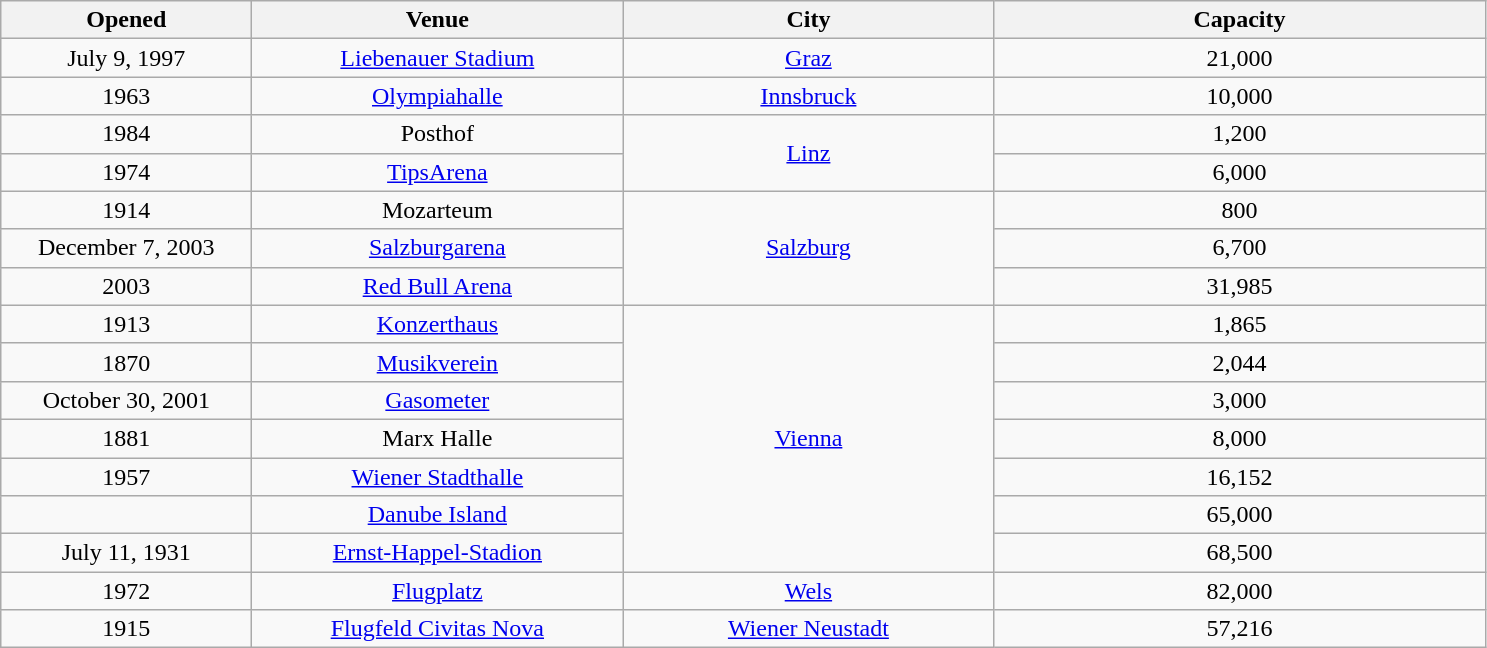<table class="sortable wikitable" style="text-align:center;">
<tr>
<th scope="col" style="width:10em;">Opened</th>
<th scope="col" style="width:15em;">Venue</th>
<th scope="col" style="width:15em;">City</th>
<th scope="col" style="width:20em;">Capacity</th>
</tr>
<tr>
<td>July 9, 1997</td>
<td><a href='#'>Liebenauer Stadium</a></td>
<td><a href='#'>Graz</a></td>
<td>21,000</td>
</tr>
<tr>
<td>1963</td>
<td><a href='#'>Olympiahalle</a></td>
<td><a href='#'>Innsbruck</a></td>
<td>10,000</td>
</tr>
<tr>
<td>1984</td>
<td>Posthof</td>
<td rowspan="2"><a href='#'>Linz</a></td>
<td>1,200</td>
</tr>
<tr>
<td>1974</td>
<td><a href='#'>TipsArena</a></td>
<td>6,000</td>
</tr>
<tr>
<td>1914</td>
<td>Mozarteum</td>
<td rowspan="3"><a href='#'>Salzburg</a></td>
<td>800</td>
</tr>
<tr>
<td>December 7, 2003</td>
<td><a href='#'>Salzburgarena</a></td>
<td>6,700</td>
</tr>
<tr>
<td>2003</td>
<td><a href='#'>Red Bull Arena</a></td>
<td>31,985</td>
</tr>
<tr>
<td>1913</td>
<td><a href='#'>Konzerthaus</a></td>
<td rowspan="7"><a href='#'>Vienna</a></td>
<td>1,865</td>
</tr>
<tr>
<td>1870</td>
<td><a href='#'>Musikverein</a></td>
<td>2,044</td>
</tr>
<tr>
<td>October 30, 2001</td>
<td><a href='#'>Gasometer</a></td>
<td>3,000</td>
</tr>
<tr>
<td>1881</td>
<td>Marx Halle</td>
<td>8,000</td>
</tr>
<tr>
<td>1957</td>
<td><a href='#'>Wiener Stadthalle</a></td>
<td>16,152</td>
</tr>
<tr>
<td></td>
<td><a href='#'>Danube Island</a></td>
<td>65,000</td>
</tr>
<tr>
<td>July 11, 1931</td>
<td><a href='#'>Ernst-Happel-Stadion</a></td>
<td>68,500</td>
</tr>
<tr>
<td>1972</td>
<td><a href='#'>Flugplatz</a></td>
<td><a href='#'>Wels</a></td>
<td>82,000</td>
</tr>
<tr>
<td>1915</td>
<td><a href='#'>Flugfeld Civitas Nova</a></td>
<td><a href='#'>Wiener Neustadt</a></td>
<td>57,216</td>
</tr>
</table>
